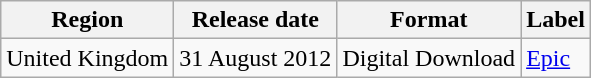<table class="wikitable">
<tr>
<th>Region</th>
<th>Release date</th>
<th>Format</th>
<th>Label</th>
</tr>
<tr>
<td>United Kingdom</td>
<td>31 August 2012</td>
<td>Digital Download</td>
<td><a href='#'>Epic</a></td>
</tr>
</table>
